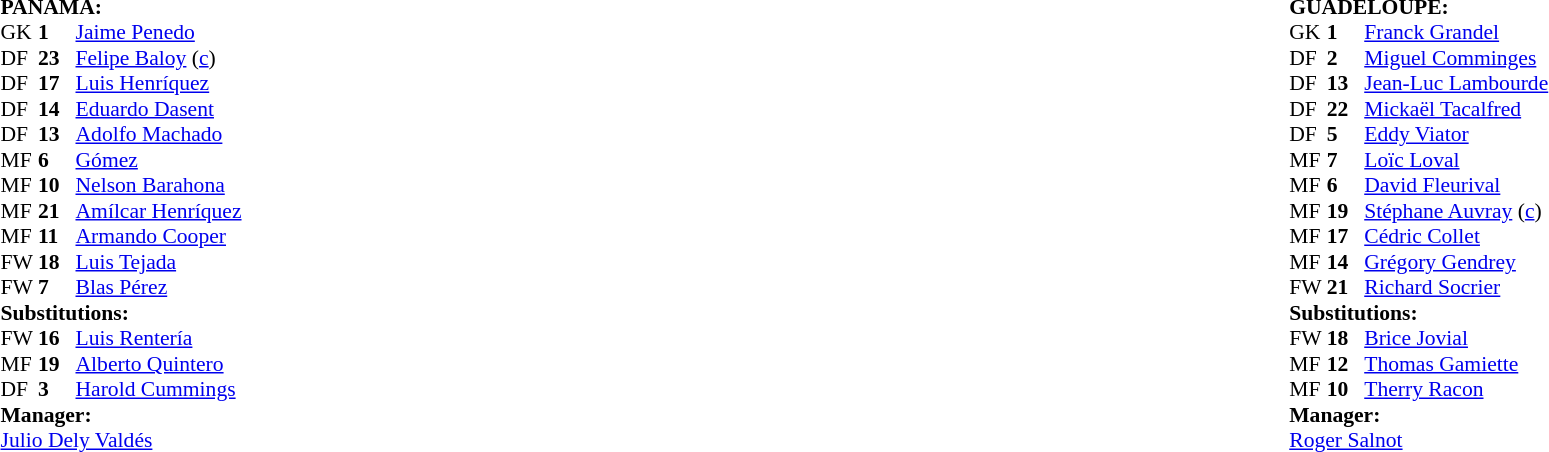<table width="100%">
<tr>
<td valign="top" width="50%"><br><table style="font-size: 90%" cellspacing="0" cellpadding="0">
<tr>
<td colspan=4><br><strong>PANAMA:</strong></td>
</tr>
<tr>
<th width="25"></th>
<th width="25"></th>
</tr>
<tr>
<td>GK</td>
<td><strong>1</strong></td>
<td><a href='#'>Jaime Penedo</a></td>
</tr>
<tr>
<td>DF</td>
<td><strong>23</strong></td>
<td><a href='#'>Felipe Baloy</a> (<a href='#'>c</a>)</td>
</tr>
<tr>
<td>DF</td>
<td><strong>17</strong></td>
<td><a href='#'>Luis Henríquez</a></td>
</tr>
<tr>
<td>DF</td>
<td><strong>14</strong></td>
<td><a href='#'>Eduardo Dasent</a></td>
</tr>
<tr>
<td>DF</td>
<td><strong>13</strong></td>
<td><a href='#'>Adolfo Machado</a></td>
<td></td>
<td></td>
</tr>
<tr>
<td>MF</td>
<td><strong>6</strong></td>
<td><a href='#'>Gómez</a></td>
</tr>
<tr>
<td>MF</td>
<td><strong>10</strong></td>
<td><a href='#'>Nelson Barahona</a></td>
<td></td>
<td></td>
</tr>
<tr>
<td>MF</td>
<td><strong>21</strong></td>
<td><a href='#'>Amílcar Henríquez</a></td>
</tr>
<tr>
<td>MF</td>
<td><strong>11</strong></td>
<td><a href='#'>Armando Cooper</a></td>
</tr>
<tr>
<td>FW</td>
<td><strong>18</strong></td>
<td><a href='#'>Luis Tejada</a></td>
<td></td>
<td></td>
</tr>
<tr>
<td>FW</td>
<td><strong>7</strong></td>
<td><a href='#'>Blas Pérez</a></td>
</tr>
<tr>
<td colspan=3><strong>Substitutions:</strong></td>
</tr>
<tr>
<td>FW</td>
<td><strong>16</strong></td>
<td><a href='#'>Luis Rentería</a></td>
<td></td>
<td></td>
</tr>
<tr>
<td>MF</td>
<td><strong>19</strong></td>
<td><a href='#'>Alberto Quintero</a></td>
<td></td>
<td></td>
</tr>
<tr>
<td>DF</td>
<td><strong>3</strong></td>
<td><a href='#'>Harold Cummings</a></td>
<td></td>
<td></td>
</tr>
<tr>
<td colspan=3><strong>Manager:</strong></td>
</tr>
<tr>
<td colspan=3> <a href='#'>Julio Dely Valdés</a></td>
</tr>
</table>
</td>
<td valign="top"></td>
<td valign="top" width="50%"><br><table style="font-size: 90%" cellspacing="0" cellpadding="0" align="center">
<tr>
<td colspan=4><br><strong>GUADELOUPE:</strong></td>
</tr>
<tr>
<th width=25></th>
<th width=25></th>
</tr>
<tr>
<td>GK</td>
<td><strong>1</strong></td>
<td><a href='#'>Franck Grandel</a></td>
<td></td>
</tr>
<tr>
<td>DF</td>
<td><strong>2</strong></td>
<td><a href='#'>Miguel Comminges</a></td>
</tr>
<tr>
<td>DF</td>
<td><strong>13</strong></td>
<td><a href='#'>Jean-Luc Lambourde</a></td>
</tr>
<tr>
<td>DF</td>
<td><strong>22</strong></td>
<td><a href='#'>Mickaël Tacalfred</a></td>
<td></td>
</tr>
<tr>
<td>DF</td>
<td><strong>5</strong></td>
<td><a href='#'>Eddy Viator</a></td>
</tr>
<tr>
<td>MF</td>
<td><strong>7</strong></td>
<td><a href='#'>Loïc Loval</a></td>
</tr>
<tr>
<td>MF</td>
<td><strong>6</strong></td>
<td><a href='#'>David Fleurival</a></td>
</tr>
<tr>
<td>MF</td>
<td><strong>19</strong></td>
<td><a href='#'>Stéphane Auvray</a> (<a href='#'>c</a>)</td>
<td></td>
<td></td>
</tr>
<tr>
<td>MF</td>
<td><strong>17</strong></td>
<td><a href='#'>Cédric Collet</a></td>
<td></td>
<td></td>
</tr>
<tr>
<td>MF</td>
<td><strong>14</strong></td>
<td><a href='#'>Grégory Gendrey</a></td>
<td></td>
<td></td>
</tr>
<tr>
<td>FW</td>
<td><strong>21</strong></td>
<td><a href='#'>Richard Socrier</a></td>
<td></td>
</tr>
<tr>
<td colspan=3><strong>Substitutions:</strong></td>
</tr>
<tr>
<td>FW</td>
<td><strong>18</strong></td>
<td><a href='#'>Brice Jovial</a></td>
<td></td>
<td></td>
</tr>
<tr>
<td>MF</td>
<td><strong>12</strong></td>
<td><a href='#'>Thomas Gamiette</a></td>
<td></td>
<td></td>
</tr>
<tr>
<td>MF</td>
<td><strong>10</strong></td>
<td><a href='#'>Therry Racon</a></td>
<td></td>
<td></td>
</tr>
<tr>
<td colspan=3><strong>Manager:</strong></td>
</tr>
<tr>
<td colspan=3> <a href='#'>Roger Salnot</a></td>
</tr>
</table>
</td>
</tr>
</table>
